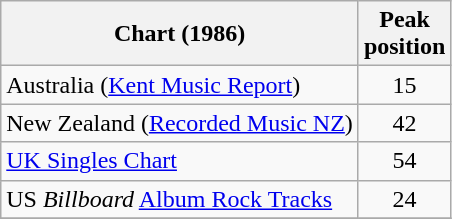<table class="wikitable sortable">
<tr>
<th>Chart (1986)</th>
<th>Peak<br>position</th>
</tr>
<tr>
<td>Australia (<a href='#'>Kent Music Report</a>)</td>
<td align="center">15</td>
</tr>
<tr>
<td>New Zealand (<a href='#'>Recorded Music NZ</a>)</td>
<td align="center">42</td>
</tr>
<tr>
<td><a href='#'>UK Singles Chart</a></td>
<td align="center">54</td>
</tr>
<tr>
<td>US <em>Billboard</em> <a href='#'>Album Rock Tracks</a></td>
<td align="center">24</td>
</tr>
<tr>
</tr>
</table>
